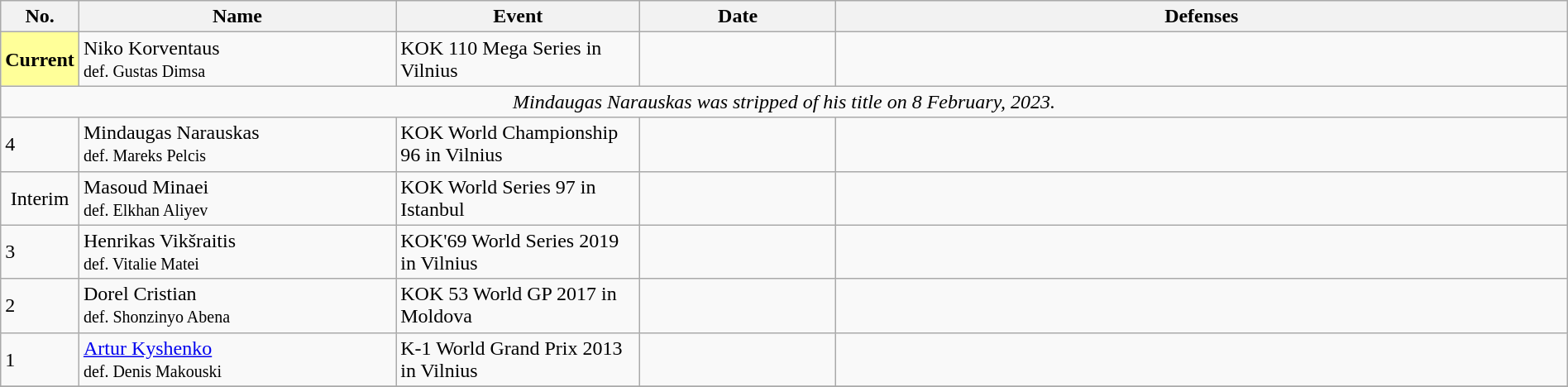<table class="wikitable" style="width:100%; font-size:100%;">
<tr>
<th style= width:1%;">No.</th>
<th style= width:21%;">Name</th>
<th style= width:16%;">Event</th>
<th style=width:13%;">Date</th>
<th style= width:49%;">Defenses</th>
</tr>
<tr>
<td align=center bgcolor="#FFFF99"><strong>Current</strong></td>
<td align=left>Niko Korventaus <br><small>def. Gustas Dimsa</small></td>
<td align=left>KOK 110 Mega Series in Vilnius <br></td>
<td align=center></td>
<td align=left></td>
</tr>
<tr>
<td style="text-align:center;" colspan="5"><em>Mindaugas Narauskas was stripped of his title on 8 February, 2023.</em></td>
</tr>
<tr>
<td>4</td>
<td align=left> Mindaugas Narauskas <br><small>def. Mareks Pelcis</small></td>
<td align=left>KOK World Championship 96 in Vilnius <br></td>
<td align=center></td>
<td align=left></td>
</tr>
<tr>
<td align=center>Interim</td>
<td align=left> Masoud Minaei <br><small>def. Elkhan Aliyev</small></td>
<td align=left>KOK World Series 97 in Istanbul <br></td>
<td align=center></td>
<td align=left></td>
</tr>
<tr>
<td>3</td>
<td align=left> Henrikas Vikšraitis <br><small>def. Vitalie Matei</small></td>
<td align=left>KOK'69 World Series 2019 in Vilnius <br></td>
<td align=center></td>
<td align=left></td>
</tr>
<tr>
<td>2</td>
<td align=left> Dorel Cristian <br><small>def. Shonzinyo Abena</small></td>
<td align=left>KOK 53 World GP 2017 in Moldova <br></td>
<td align=center></td>
<td align=left></td>
</tr>
<tr>
<td>1</td>
<td align=left> <a href='#'>Artur Kyshenko</a> <br><small>def. Denis Makouski</small></td>
<td align=left>K-1 World Grand Prix 2013 in Vilnius <br></td>
<td align=center></td>
<td align=left></td>
</tr>
<tr>
</tr>
</table>
